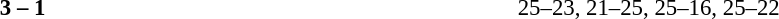<table width=100% cellspacing=1>
<tr>
<th width=20%></th>
<th width=12%></th>
<th width=20%></th>
<th width=33%></th>
<td></td>
</tr>
<tr style=font-size:95%>
<td align=right><strong></strong></td>
<td align=center><strong>3 – 1</strong></td>
<td></td>
<td>25–23, 21–25, 25–16, 25–22</td>
</tr>
</table>
